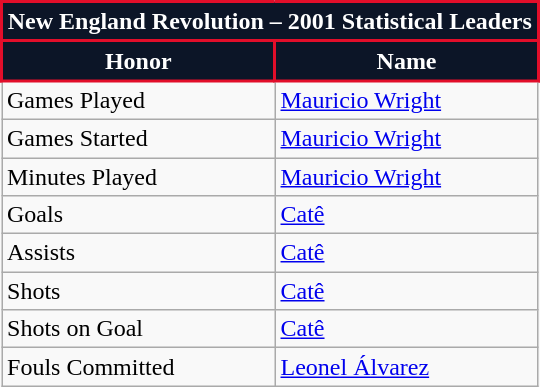<table class="wikitable">
<tr>
<th colspan="3" style="background:#0c1527; color:#fff; border:2px solid #e20e2a; text-align: center; font-weight:bold;">New England Revolution – 2001 Statistical Leaders</th>
</tr>
<tr>
<th style="background:#0c1527; color:#fff; border:2px solid #e20e2a;" scope="col">Honor</th>
<th style="background:#0c1527; color:#fff; border:2px solid #e20e2a;" scope="col">Name</th>
</tr>
<tr>
<td>Games Played</td>
<td><a href='#'>Mauricio Wright</a></td>
</tr>
<tr>
<td>Games Started</td>
<td><a href='#'>Mauricio Wright</a></td>
</tr>
<tr>
<td>Minutes Played</td>
<td><a href='#'>Mauricio Wright</a></td>
</tr>
<tr>
<td>Goals</td>
<td><a href='#'>Catê</a></td>
</tr>
<tr>
<td>Assists</td>
<td><a href='#'>Catê</a></td>
</tr>
<tr>
<td>Shots</td>
<td><a href='#'>Catê</a></td>
</tr>
<tr>
<td>Shots on Goal</td>
<td><a href='#'>Catê</a></td>
</tr>
<tr>
<td>Fouls Committed</td>
<td><a href='#'>Leonel Álvarez</a></td>
</tr>
</table>
